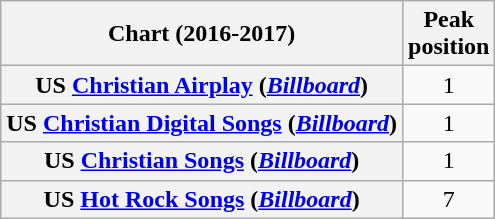<table class="wikitable sortable plainrowheaders" style="text-align:center">
<tr>
<th scope="col">Chart (2016-2017)</th>
<th scope="col">Peak<br>position</th>
</tr>
<tr>
<th scope="row">US <a href='#'>Christian Airplay</a> (<em><a href='#'>Billboard</a></em>)</th>
<td>1</td>
</tr>
<tr>
<th scope="row">US <a href='#'>Christian Digital Songs</a> (<em><a href='#'>Billboard</a></em>)</th>
<td>1</td>
</tr>
<tr>
<th scope="row">US <a href='#'>Christian Songs</a> (<em><a href='#'>Billboard</a></em>)</th>
<td>1</td>
</tr>
<tr>
<th scope="row">US <a href='#'>Hot Rock Songs</a> (<em><a href='#'>Billboard</a></em>)</th>
<td>7</td>
</tr>
</table>
